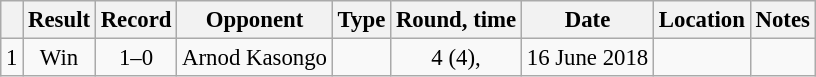<table class="wikitable" style="text-align:center; font-size:95%">
<tr>
<th></th>
<th>Result</th>
<th>Record</th>
<th>Opponent</th>
<th>Type</th>
<th>Round, time</th>
<th>Date</th>
<th>Location</th>
<th>Notes</th>
</tr>
<tr>
<td>1</td>
<td>Win</td>
<td>1–0</td>
<td> Arnod Kasongo</td>
<td></td>
<td>4 (4), </td>
<td>16 June 2018</td>
<td style="text-align:left;"> </td>
<td></td>
</tr>
</table>
